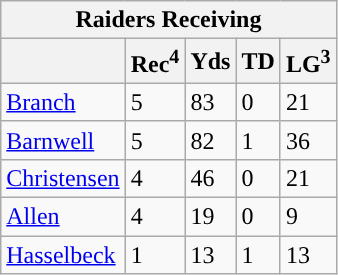<table class="wikitable">
<tr>
<th colspan="5">Raiders Receiving</th>
</tr>
<tr>
<th></th>
<th>Rec<sup>4</sup></th>
<th>Yds</th>
<th>TD</th>
<th>LG<sup>3</sup></th>
</tr>
<tr>
<td><a href='#'>Branch</a></td>
<td>5</td>
<td>83</td>
<td>0</td>
<td>21</td>
</tr>
<tr>
<td><a href='#'>Barnwell</a></td>
<td>5</td>
<td>82</td>
<td>1</td>
<td>36</td>
</tr>
<tr>
<td><a href='#'>Christensen</a></td>
<td>4</td>
<td>46</td>
<td>0</td>
<td>21</td>
</tr>
<tr>
<td><a href='#'>Allen</a></td>
<td>4</td>
<td>19</td>
<td>0</td>
<td>9</td>
</tr>
<tr>
<td><a href='#'>Hasselbeck</a></td>
<td>1</td>
<td>13</td>
<td>1</td>
<td>13</td>
</tr>
</table>
